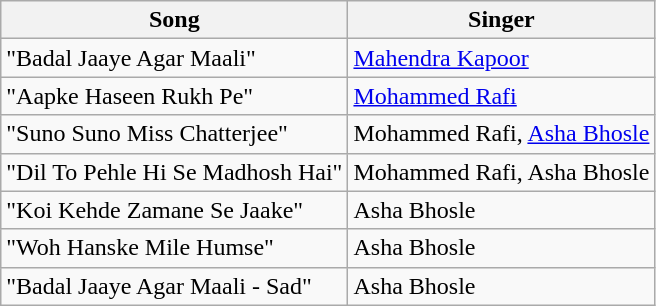<table class="wikitable">
<tr>
<th>Song</th>
<th>Singer</th>
</tr>
<tr>
<td>"Badal Jaaye Agar Maali"</td>
<td><a href='#'>Mahendra Kapoor</a></td>
</tr>
<tr>
<td>"Aapke Haseen Rukh Pe"</td>
<td><a href='#'>Mohammed Rafi</a></td>
</tr>
<tr>
<td>"Suno Suno Miss Chatterjee"</td>
<td>Mohammed Rafi, <a href='#'>Asha Bhosle</a></td>
</tr>
<tr>
<td>"Dil To Pehle Hi Se Madhosh Hai"</td>
<td>Mohammed Rafi, Asha Bhosle</td>
</tr>
<tr>
<td>"Koi Kehde Zamane Se Jaake"</td>
<td>Asha Bhosle</td>
</tr>
<tr>
<td>"Woh Hanske Mile Humse"</td>
<td>Asha Bhosle</td>
</tr>
<tr>
<td>"Badal Jaaye Agar Maali - Sad"</td>
<td>Asha Bhosle</td>
</tr>
</table>
